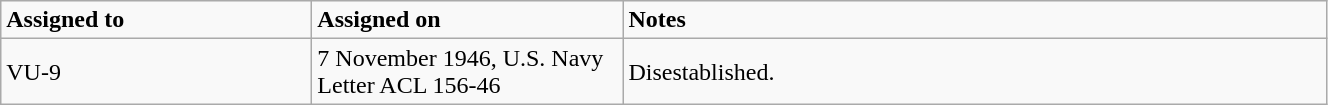<table class="wikitable" style="width: 70%;">
<tr>
<td style="width: 200px;"><strong>Assigned to</strong></td>
<td style="width: 200px;"><strong>Assigned on</strong></td>
<td><strong>Notes</strong></td>
</tr>
<tr>
<td>VU-9</td>
<td>7 November 1946, U.S. Navy Letter ACL 156-46</td>
<td>Disestablished.</td>
</tr>
</table>
